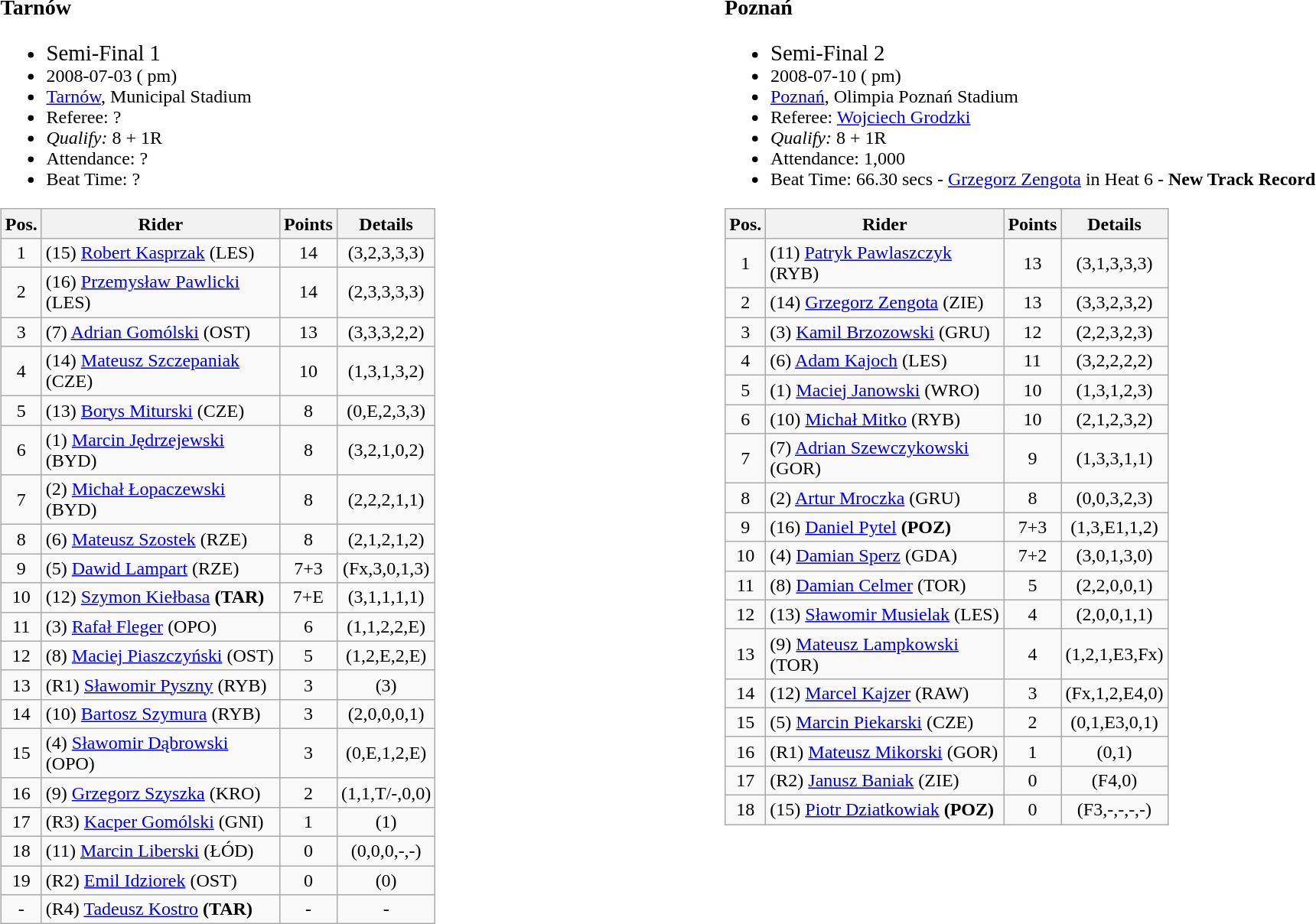<table width=100%>
<tr>
<td width=50% valign=top><br><h3>Tarnów</h3><ul><li><big>Semi-Final 1</big></li><li>2008-07-03 ( pm)</li><li> <a href='#'>Tarnów</a>, Municipal Stadium</li><li>Referee: ?</li><li><em>Qualify:</em> 8 + 1R</li><li>Attendance: ?</li><li>Beat Time: ?</li></ul><table class=wikitable>
<tr>
<th width=25px>Pos.</th>
<th width=200px>Rider</th>
<th width=40px>Points</th>
<th width=70px>Details</th>
</tr>
<tr align=center >
<td>1</td>
<td align=left>(15) <a href='#'>Robert Kasprzak</a> (LES)</td>
<td>14</td>
<td>(3,2,3,3,3)</td>
</tr>
<tr align=center >
<td>2</td>
<td align=left>(16) <a href='#'>Przemysław Pawlicki</a> (LES)</td>
<td>14</td>
<td>(2,3,3,3,3)</td>
</tr>
<tr align=center >
<td>3</td>
<td align=left>(7) <a href='#'>Adrian Gomólski</a> (OST)</td>
<td>13</td>
<td>(3,3,3,2,2)</td>
</tr>
<tr align=center >
<td>4</td>
<td align=left>(14) <a href='#'>Mateusz Szczepaniak</a> (CZE)</td>
<td>10</td>
<td>(1,3,1,3,2)</td>
</tr>
<tr align=center >
<td>5</td>
<td align=left>(13) <a href='#'>Borys Miturski</a> (CZE)</td>
<td>8</td>
<td>(0,E,2,3,3)</td>
</tr>
<tr align=center >
<td>6</td>
<td align=left>(1) <a href='#'>Marcin Jędrzejewski</a> (BYD)</td>
<td>8</td>
<td>(3,2,1,0,2)</td>
</tr>
<tr align=center >
<td>7</td>
<td align=left>(2) <a href='#'>Michał Łopaczewski</a> (BYD)</td>
<td>8</td>
<td>(2,2,2,1,1)</td>
</tr>
<tr align=center >
<td>8</td>
<td align=left>(6) <a href='#'>Mateusz Szostek</a> (RZE)</td>
<td>8</td>
<td>(2,1,2,1,2)</td>
</tr>
<tr align=center >
<td>9</td>
<td align=left>(5) <a href='#'>Dawid Lampart</a> (RZE)</td>
<td>7+3</td>
<td>(Fx,3,0,1,3)</td>
</tr>
<tr align=center>
<td>10</td>
<td align=left>(12) <a href='#'>Szymon Kiełbasa</a> <strong>(TAR) </strong></td>
<td>7+E</td>
<td>(3,1,1,1,1)</td>
</tr>
<tr align=center>
<td>11</td>
<td align=left>(3) <a href='#'>Rafał Fleger</a> (OPO)</td>
<td>6</td>
<td>(1,1,2,2,E)</td>
</tr>
<tr align=center>
<td>12</td>
<td align=left>(8) <a href='#'>Maciej Piaszczyński</a> (OST)</td>
<td>5</td>
<td>(1,2,E,2,E)</td>
</tr>
<tr align=center>
<td>13</td>
<td align=left>(R1) <a href='#'>Sławomir Pyszny</a> (RYB)</td>
<td>3</td>
<td>(3)</td>
</tr>
<tr align=center>
<td>14</td>
<td align=left>(10) <a href='#'>Bartosz Szymura</a> (RYB)</td>
<td>3</td>
<td>(2,0,0,0,1)</td>
</tr>
<tr align=center>
<td>15</td>
<td align=left>(4) <a href='#'>Sławomir Dąbrowski</a> (OPO)</td>
<td>3</td>
<td>(0,E,1,2,E)</td>
</tr>
<tr align=center>
<td>16</td>
<td align=left>(9) <a href='#'>Grzegorz Szyszka</a> (KRO)</td>
<td>2</td>
<td>(1,1,T/-,0,0)</td>
</tr>
<tr align=center>
<td>17</td>
<td align=left>(R3) <a href='#'>Kacper Gomólski</a> (GNI)</td>
<td>1</td>
<td>(1)</td>
</tr>
<tr align=center>
<td>18</td>
<td align=left>(11) <a href='#'>Marcin Liberski</a> (ŁÓD)</td>
<td>0</td>
<td>(0,0,0,-,-)</td>
</tr>
<tr align=center>
<td>19</td>
<td align=left>(R2) <a href='#'>Emil Idziorek</a> (OST)</td>
<td>0</td>
<td>(0)</td>
</tr>
<tr align=center>
<td>-</td>
<td align=left>(R4) <a href='#'>Tadeusz Kostro</a> <strong>(TAR) </strong></td>
<td>-</td>
<td>-</td>
</tr>
</table>
</td>
<td width=50% valign=top><br><h3>Poznań</h3><ul><li><big>Semi-Final 2</big></li><li>2008-07-10 ( pm)</li><li> <a href='#'>Poznań</a>, Olimpia Poznań Stadium</li><li>Referee: <a href='#'>Wojciech Grodzki</a></li><li><em>Qualify:</em> 8 + 1R</li><li>Attendance: 1,000</li><li>Beat Time: 66.30 secs - <a href='#'>Grzegorz Zengota</a> in Heat 6 - <strong>New Track Record</strong></li></ul><table class=wikitable>
<tr>
<th width=25px>Pos.</th>
<th width=200px>Rider</th>
<th width=40px>Points</th>
<th width=70px>Details</th>
</tr>
<tr align=center >
<td>1</td>
<td align=left>(11) <a href='#'>Patryk Pawlaszczyk</a> (RYB)</td>
<td>13</td>
<td>(3,1,3,3,3)</td>
</tr>
<tr align=center >
<td>2</td>
<td align=left>(14) <a href='#'>Grzegorz Zengota</a> (ZIE)</td>
<td>13</td>
<td>(3,3,2,3,2)</td>
</tr>
<tr align=center >
<td>3</td>
<td align=left>(3) <a href='#'>Kamil Brzozowski</a> (GRU)</td>
<td>12</td>
<td>(2,2,3,2,3)</td>
</tr>
<tr align=center >
<td>4</td>
<td align=left>(6) <a href='#'>Adam Kajoch</a> (LES)</td>
<td>11</td>
<td>(3,2,2,2,2)</td>
</tr>
<tr align=center >
<td>5</td>
<td align=left>(1) <a href='#'>Maciej Janowski</a> (WRO)</td>
<td>10</td>
<td>(1,3,1,2,3)</td>
</tr>
<tr align=center >
<td>6</td>
<td align=left>(10) <a href='#'>Michał Mitko</a> (RYB)</td>
<td>10</td>
<td>(2,1,2,3,2)</td>
</tr>
<tr align=center >
<td>7</td>
<td align=left>(7) <a href='#'>Adrian Szewczykowski</a> (GOR)</td>
<td>9</td>
<td>(1,3,3,1,1)</td>
</tr>
<tr align=center >
<td>8</td>
<td align=left>(2) <a href='#'>Artur Mroczka</a> (GRU)</td>
<td>8</td>
<td>(0,0,3,2,3)</td>
</tr>
<tr align=center >
<td>9</td>
<td align=left>(16) <a href='#'>Daniel Pytel</a> <strong>(POZ)</strong></td>
<td>7+3</td>
<td>(1,3,E1,1,2)</td>
</tr>
<tr align=center>
<td>10</td>
<td align=left>(4) <a href='#'>Damian Sperz</a> (GDA)</td>
<td>7+2</td>
<td>(3,0,1,3,0)</td>
</tr>
<tr align=center>
<td>11</td>
<td align=left>(8) <a href='#'>Damian Celmer</a> (TOR)</td>
<td>5</td>
<td>(2,2,0,0,1)</td>
</tr>
<tr align=center>
<td>12</td>
<td align=left>(13) <a href='#'>Sławomir Musielak</a> (LES)</td>
<td>4</td>
<td>(2,0,0,1,1)</td>
</tr>
<tr align=center>
<td>13</td>
<td align=left>(9) <a href='#'>Mateusz Lampkowski</a> (TOR)</td>
<td>4</td>
<td>(1,2,1,E3,Fx)</td>
</tr>
<tr align=center>
<td>14</td>
<td align=left>(12) <a href='#'>Marcel Kajzer</a> (RAW)</td>
<td>3</td>
<td>(Fx,1,2,E4,0)</td>
</tr>
<tr align=center>
<td>15</td>
<td align=left>(5) <a href='#'>Marcin Piekarski</a> (CZE)</td>
<td>2</td>
<td>(0,1,E3,0,1)</td>
</tr>
<tr align=center>
<td>16</td>
<td align=left>(R1) <a href='#'>Mateusz Mikorski</a> (GOR)</td>
<td>1</td>
<td>(0,1)</td>
</tr>
<tr align=center>
<td>17</td>
<td align=left>(R2) <a href='#'>Janusz Baniak</a> (ZIE)</td>
<td>0</td>
<td>(F4,0)</td>
</tr>
<tr align=center>
<td>18</td>
<td align=left>(15) <a href='#'>Piotr Dziatkowiak</a> <strong>(POZ)</strong></td>
<td>0</td>
<td>(F3,-,-,-,-)</td>
</tr>
</table>
</td>
</tr>
</table>
